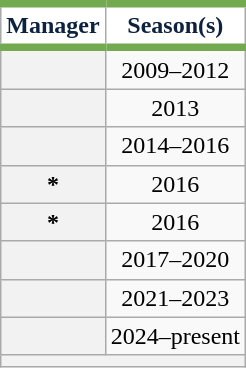<table class="wikitable sortable plainrowheaders" style="text-align:center">
<tr>
<th scope="col" style="background-color:#ffffff; border-top:#73AA4F 5px solid; border-bottom:#73AA4F 5px solid; color:#0D223F">Manager</th>
<th scope="col" style="background-color:#ffffff; border-top:#73AA4F 5px solid; border-bottom:#73AA4F 5px solid; color:#0D223F">Season(s)</th>
</tr>
<tr>
<th scope="row" style="text-align:center"></th>
<td>2009–2012</td>
</tr>
<tr>
<th scope="row" style="text-align:center"></th>
<td>2013</td>
</tr>
<tr>
<th scope="row" style="text-align:center"></th>
<td>2014–2016</td>
</tr>
<tr>
<th scope="row" style="text-align:center">*</th>
<td>2016</td>
</tr>
<tr>
<th scope="row" style="text-align:center">*</th>
<td>2016</td>
</tr>
<tr>
<th scope="row" style="text-align:center"></th>
<td>2017–2020</td>
</tr>
<tr>
<th scope="row" style="text-align:center"></th>
<td>2021–2023</td>
</tr>
<tr>
<th scope="row" style="text-align:center"></th>
<td>2024–present</td>
</tr>
<tr class="sortbottom">
<th scope="row" colspan="2" style="text-align:center"></th>
</tr>
</table>
